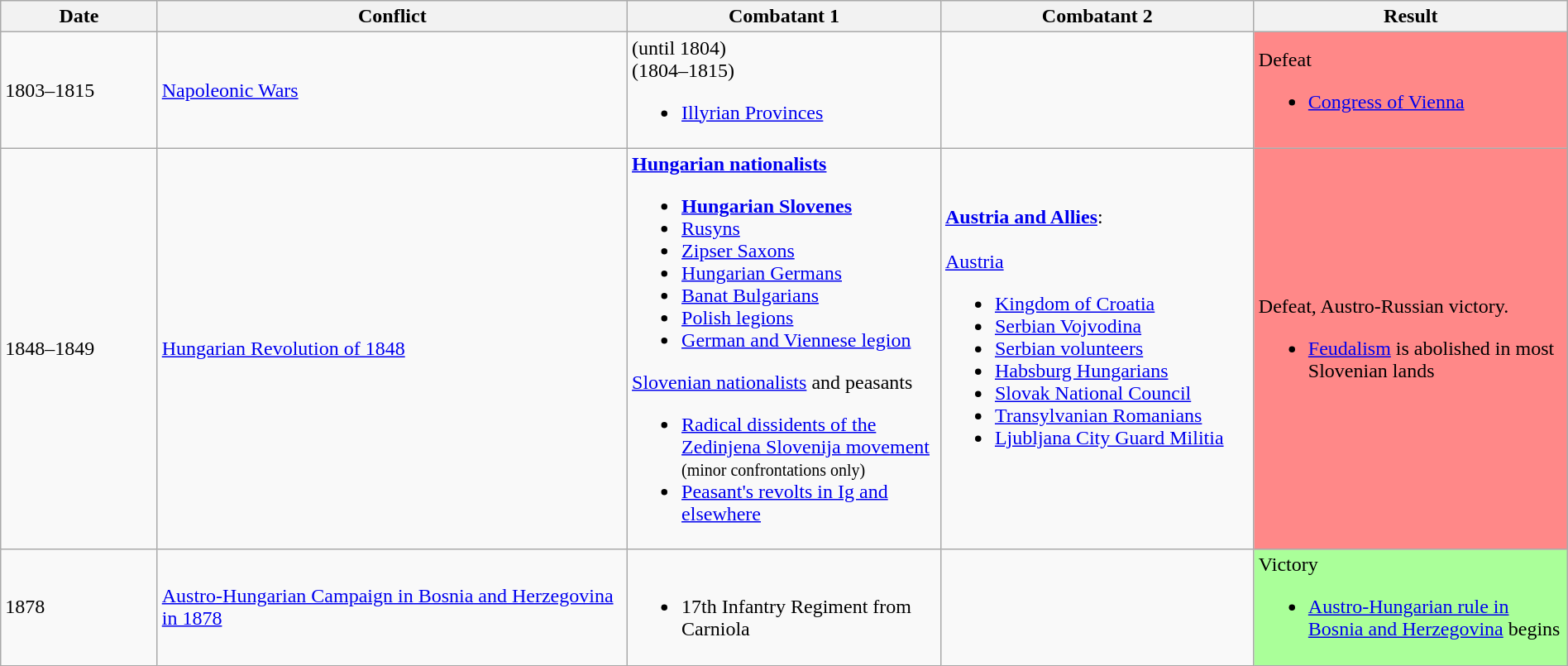<table class="wikitable" width="100%">
<tr>
<th width="10%">Date</th>
<th width="30%">Conflict</th>
<th width="20%">Combatant 1</th>
<th width="20%">Combatant 2</th>
<th width="20%">Result</th>
</tr>
<tr>
<td>1803–1815</td>
<td><a href='#'>Napoleonic Wars</a></td>
<td> (until 1804)<br><strong></strong> (1804–1815)<ul><li><a href='#'>Illyrian Provinces</a></li></ul></td>
<td><br><br></td>
<td style="background:#F88">Defeat<br><ul><li><a href='#'>Congress of Vienna</a></li></ul></td>
</tr>
<tr>
<td>1848–1849</td>
<td><a href='#'>Hungarian Revolution of 1848</a></td>
<td><strong><a href='#'>Hungarian nationalists</a></strong><br><ul><li><strong><a href='#'>Hungarian Slovenes</a></strong></li><li><a href='#'>Rusyns</a></li><li><a href='#'>Zipser Saxons</a></li><li><a href='#'>Hungarian Germans</a></li><li><a href='#'>Banat Bulgarians</a></li><li> <a href='#'>Polish legions</a></li><li> <a href='#'>German and Viennese legion</a></li></ul> <a href='#'>Slovenian nationalists</a> and peasants<ul><li> <a href='#'>Radical dissidents of the Zedinjena Slovenija movement</a> <small>(minor confrontations only)</small></li><li> <a href='#'>Peasant's revolts in Ig and elsewhere</a></li></ul></td>
<td><strong><a href='#'>Austria and Allies</a></strong>:<br><br> <a href='#'>Austria</a><ul><li> <a href='#'>Kingdom of Croatia</a></li><li> <a href='#'>Serbian Vojvodina</a></li><li> <a href='#'>Serbian volunteers</a></li><li> <a href='#'>Habsburg Hungarians</a></li><li> <a href='#'>Slovak National Council</a></li><li> <a href='#'>Transylvanian Romanians</a></li><li> <a href='#'>Ljubljana City Guard Militia</a></li></ul><br></td>
<td style="background:#F88">Defeat, Austro-Russian victory.<br><ul><li><a href='#'>Feudalism</a> is abolished in most Slovenian lands</li></ul></td>
</tr>
<tr>
<td>1878</td>
<td><a href='#'>Austro-Hungarian Campaign in Bosnia and Herzegovina in 1878</a></td>
<td><strong></strong><br><ul><li>17th Infantry Regiment from Carniola</li></ul></td>
<td><br></td>
<td style="background:#AF9">Victory<br><ul><li><a href='#'>Austro-Hungarian rule in Bosnia and Herzegovina</a> begins</li></ul></td>
</tr>
</table>
